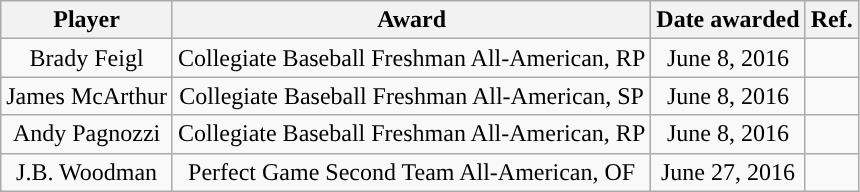<table class="wikitable sortable sortable" style="text-align: center">
<tr>
<th>Player</th>
<th>Award</th>
<th>Date awarded</th>
<th>Ref.</th>
</tr>
<tr>
<td>Brady Feigl</td>
<td>Collegiate Baseball Freshman All-American, RP</td>
<td>June 8, 2016</td>
<td></td>
</tr>
<tr>
<td>James McArthur</td>
<td>Collegiate Baseball Freshman All-American, SP</td>
<td>June 8, 2016</td>
<td></td>
</tr>
<tr>
<td>Andy Pagnozzi</td>
<td>Collegiate Baseball Freshman All-American, RP</td>
<td>June 8, 2016</td>
<td></td>
</tr>
<tr>
<td>J.B. Woodman</td>
<td>Perfect Game Second Team All-American, OF</td>
<td>June 27, 2016</td>
<td></td>
</tr>
</table>
